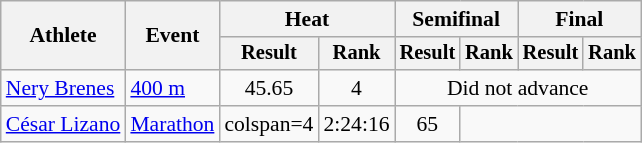<table class="wikitable" style="font-size:90%">
<tr>
<th rowspan="2">Athlete</th>
<th rowspan="2">Event</th>
<th colspan="2">Heat</th>
<th colspan="2">Semifinal</th>
<th colspan="2">Final</th>
</tr>
<tr style="font-size:95%">
<th>Result</th>
<th>Rank</th>
<th>Result</th>
<th>Rank</th>
<th>Result</th>
<th>Rank</th>
</tr>
<tr align=center>
<td align=left><a href='#'>Nery Brenes</a></td>
<td align=left><a href='#'>400 m</a></td>
<td>45.65</td>
<td>4</td>
<td colspan="4" align=center>Did not advance</td>
</tr>
<tr align=center>
<td align=left><a href='#'>César Lizano</a></td>
<td align=left><a href='#'>Marathon</a></td>
<td>colspan=4 </td>
<td>2:24:16</td>
<td>65</td>
</tr>
</table>
